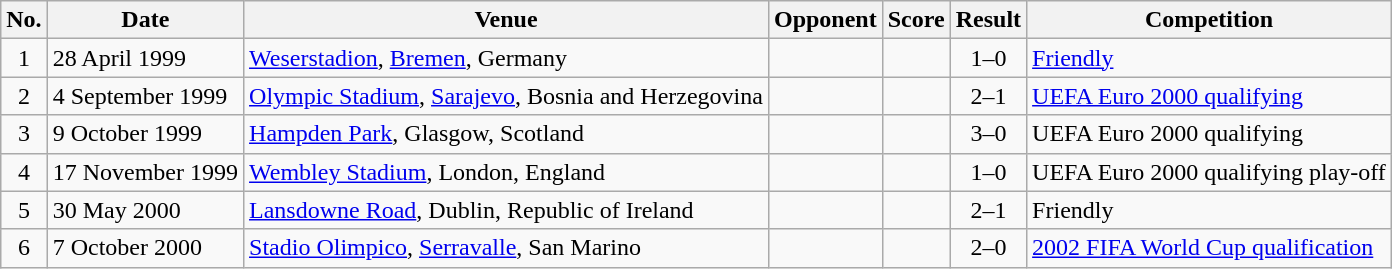<table class="wikitable sortable">
<tr>
<th scope="col">No.</th>
<th scope="col">Date</th>
<th scope="col">Venue</th>
<th scope="col">Opponent</th>
<th scope="col">Score</th>
<th scope="col">Result</th>
<th scope="col">Competition</th>
</tr>
<tr>
<td style="text-align:center">1</td>
<td>28 April 1999</td>
<td><a href='#'>Weserstadion</a>, <a href='#'>Bremen</a>, Germany</td>
<td></td>
<td></td>
<td style="text-align:center">1–0</td>
<td><a href='#'>Friendly</a></td>
</tr>
<tr>
<td style="text-align:center">2</td>
<td>4 September 1999</td>
<td><a href='#'>Olympic Stadium</a>, <a href='#'>Sarajevo</a>, Bosnia and Herzegovina</td>
<td></td>
<td></td>
<td style="text-align:center">2–1</td>
<td><a href='#'>UEFA Euro 2000 qualifying</a></td>
</tr>
<tr>
<td style="text-align:center">3</td>
<td>9 October 1999</td>
<td><a href='#'>Hampden Park</a>, Glasgow, Scotland</td>
<td></td>
<td></td>
<td style="text-align:center">3–0</td>
<td>UEFA Euro 2000 qualifying</td>
</tr>
<tr>
<td style="text-align:center">4</td>
<td>17 November 1999</td>
<td><a href='#'>Wembley Stadium</a>, London, England</td>
<td></td>
<td></td>
<td style="text-align:center">1–0</td>
<td>UEFA Euro 2000 qualifying play-off</td>
</tr>
<tr>
<td style="text-align:center">5</td>
<td>30 May 2000</td>
<td><a href='#'>Lansdowne Road</a>, Dublin, Republic of Ireland</td>
<td></td>
<td></td>
<td style="text-align:center">2–1</td>
<td>Friendly</td>
</tr>
<tr>
<td style="text-align:center">6</td>
<td>7 October 2000</td>
<td><a href='#'>Stadio Olimpico</a>, <a href='#'>Serravalle</a>, San Marino</td>
<td></td>
<td></td>
<td style="text-align:center">2–0</td>
<td><a href='#'>2002 FIFA World Cup qualification</a></td>
</tr>
</table>
